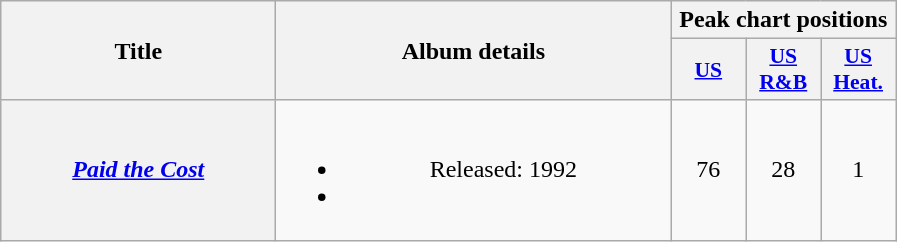<table class="wikitable plainrowheaders" style="text-align:center;">
<tr>
<th rowspan="2" scope="col" style="width:11em;">Title</th>
<th rowspan="2" scope="col" style="width:16em;">Album details</th>
<th colspan="3" scope="col">Peak chart positions</th>
</tr>
<tr>
<th style="width:3em;font-size:90%;"><a href='#'>US</a><br></th>
<th style="width:3em;font-size:90%;"><a href='#'>US R&B</a><br></th>
<th style="width:3em;font-size:90%;"><a href='#'>US Heat.</a><br></th>
</tr>
<tr>
<th scope="row"><em><a href='#'>Paid the Cost</a></em></th>
<td><br><ul><li>Released: 1992</li><li></li></ul></td>
<td>76</td>
<td>28</td>
<td>1</td>
</tr>
</table>
